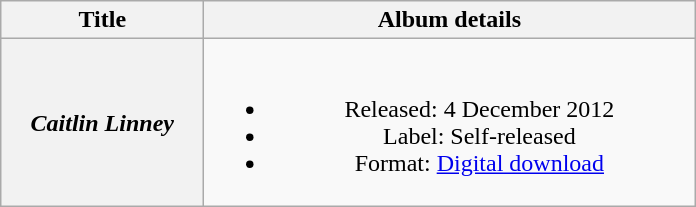<table class="wikitable plainrowheaders" style="text-align:center;">
<tr>
<th scope="col" style="width:8em;">Title</th>
<th scope="col" style="width:20em;">Album details</th>
</tr>
<tr>
<th scope="row"><em>Caitlin Linney</em></th>
<td><br><ul><li>Released: 4 December 2012</li><li>Label: Self-released</li><li>Format: <a href='#'>Digital download</a></li></ul></td>
</tr>
</table>
